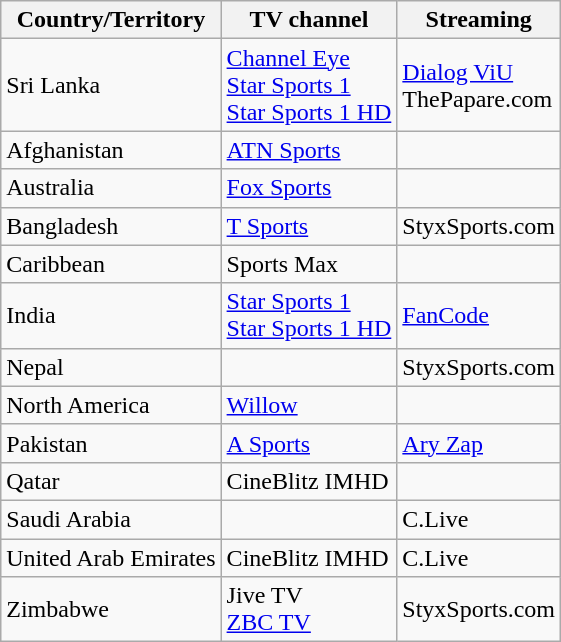<table class="wikitable">
<tr>
<th>Country/Territory</th>
<th>TV channel</th>
<th>Streaming</th>
</tr>
<tr>
<td>Sri Lanka</td>
<td><a href='#'>Channel Eye</a> <br> <a href='#'>Star Sports 1 <br> Star Sports 1 HD <br> </a></td>
<td><a href='#'>Dialog ViU</a> <br> ThePapare.com</td>
</tr>
<tr>
<td>Afghanistan</td>
<td><a href='#'>ATN Sports</a></td>
<td></td>
</tr>
<tr>
<td>Australia</td>
<td><a href='#'>Fox Sports</a></td>
<td></td>
</tr>
<tr>
<td>Bangladesh</td>
<td><a href='#'>T Sports</a></td>
<td>StyxSports.com</td>
</tr>
<tr>
<td>Caribbean</td>
<td>Sports Max</td>
<td></td>
</tr>
<tr>
<td>India</td>
<td><a href='#'>Star Sports 1 <br> Star Sports 1 HD</a></td>
<td><a href='#'>FanCode</a></td>
</tr>
<tr>
<td>Nepal</td>
<td></td>
<td>StyxSports.com</td>
</tr>
<tr>
<td>North America</td>
<td><a href='#'>Willow</a></td>
<td></td>
</tr>
<tr>
<td>Pakistan</td>
<td><a href='#'>A Sports</a></td>
<td><a href='#'>Ary Zap</a></td>
</tr>
<tr>
<td>Qatar</td>
<td>CineBlitz IMHD</td>
<td></td>
</tr>
<tr>
<td>Saudi Arabia</td>
<td></td>
<td>C.Live</td>
</tr>
<tr>
<td>United Arab Emirates</td>
<td>CineBlitz IMHD</td>
<td>C.Live</td>
</tr>
<tr>
<td>Zimbabwe</td>
<td>Jive TV <br> <a href='#'>ZBC TV</a></td>
<td>StyxSports.com</td>
</tr>
</table>
